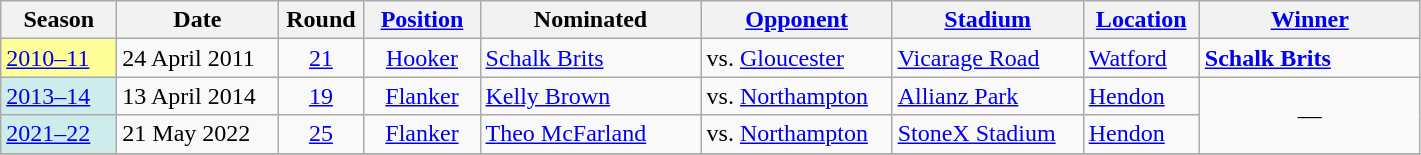<table class="wikitable sticky-header">
<tr>
<th width=70>Season</th>
<th width=100>Date</th>
<th width=50>Round</th>
<th width=70><a href='#'>Position</a></th>
<th width=140>Nominated</th>
<th width=120><a href='#'>Opponent</a></th>
<th width=120><a href='#'>Stadium</a></th>
<th width=70><a href='#'>Location</a></th>
<th width=140><a href='#'>Winner</a></th>
</tr>
<tr>
<td style="background:#FFFF99"><a href='#'>2010–11</a></td>
<td>24 April 2011</td>
<td align=center><a href='#'>21</a></td>
<td align=center><a href='#'>Hooker</a></td>
<td> <a href='#'>Schalk Brits</a></td>
<td>vs. <a href='#'>Gloucester</a></td>
<td><a href='#'>Vicarage Road</a></td>
<td><a href='#'>Watford</a></td>
<td> <strong><a href='#'>Schalk Brits</a></strong></td>
</tr>
<tr>
<td style="background:#CFECEC"><a href='#'>2013–14</a><small></small></td>
<td>13 April 2014</td>
<td align=center><a href='#'>19</a></td>
<td align=center><a href='#'>Flanker</a></td>
<td> <a href='#'>Kelly Brown</a></td>
<td>vs. <a href='#'>Northampton</a></td>
<td><a href='#'>Allianz Park</a></td>
<td><a href='#'>Hendon</a></td>
<td align=center rowspan=2>—</td>
</tr>
<tr>
<td style="background:#CFECEC"><a href='#'>2021–22</a><small></small></td>
<td>21 May 2022</td>
<td align=center><a href='#'>25</a></td>
<td align=center><a href='#'>Flanker</a></td>
<td> <a href='#'>Theo McFarland</a></td>
<td>vs. <a href='#'>Northampton</a></td>
<td><a href='#'>StoneX Stadium</a></td>
<td><a href='#'>Hendon</a></td>
</tr>
<tr>
</tr>
</table>
